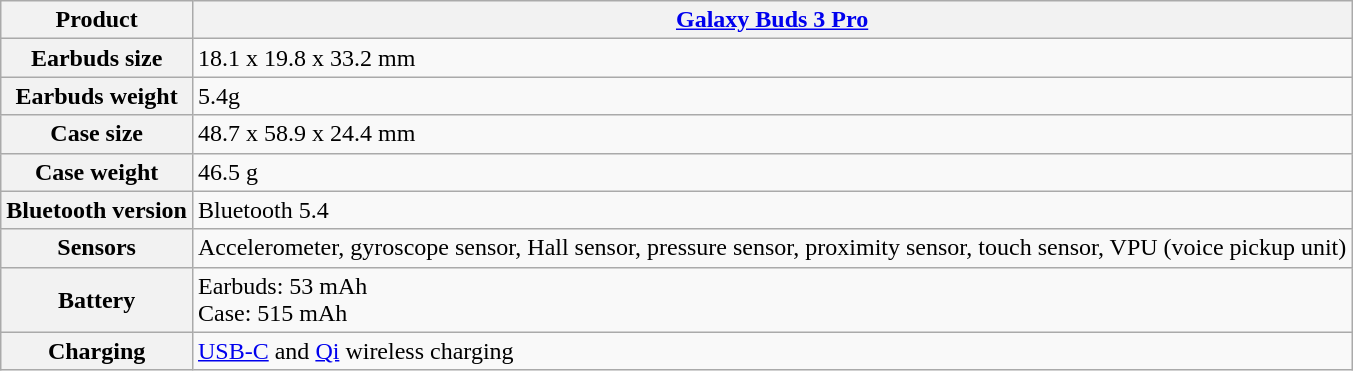<table class="wikitable">
<tr>
<th>Product</th>
<th><a href='#'>Galaxy Buds 3 Pro</a></th>
</tr>
<tr>
<th>Earbuds size</th>
<td>18.1 x 19.8 x 33.2 mm</td>
</tr>
<tr>
<th>Earbuds weight</th>
<td>5.4g</td>
</tr>
<tr>
<th>Case size</th>
<td>48.7 x 58.9 x 24.4 mm</td>
</tr>
<tr>
<th>Case weight</th>
<td>46.5 g</td>
</tr>
<tr>
<th>Bluetooth version</th>
<td>Bluetooth 5.4</td>
</tr>
<tr>
<th>Sensors</th>
<td>Accelerometer, gyroscope sensor, Hall sensor, pressure sensor, proximity sensor, touch sensor, VPU (voice pickup unit)</td>
</tr>
<tr>
<th>Battery</th>
<td>Earbuds: 53 mAh<br>Case: 515 mAh</td>
</tr>
<tr>
<th>Charging</th>
<td><a href='#'>USB-C</a> and <a href='#'>Qi</a> wireless charging</td>
</tr>
</table>
